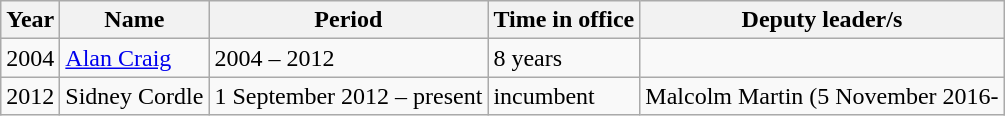<table class="wikitable sortable">
<tr>
<th>Year</th>
<th>Name</th>
<th class="unsortable">Period</th>
<th>Time in office</th>
<th>Deputy leader/s</th>
</tr>
<tr>
<td>2004</td>
<td><a href='#'>Alan Craig</a></td>
<td>2004 – 2012</td>
<td>8 years</td>
<td></td>
</tr>
<tr>
<td>2012</td>
<td>Sidney Cordle</td>
<td>1 September 2012 – present</td>
<td>incumbent</td>
<td>Malcolm Martin (5 November 2016-</td>
</tr>
</table>
